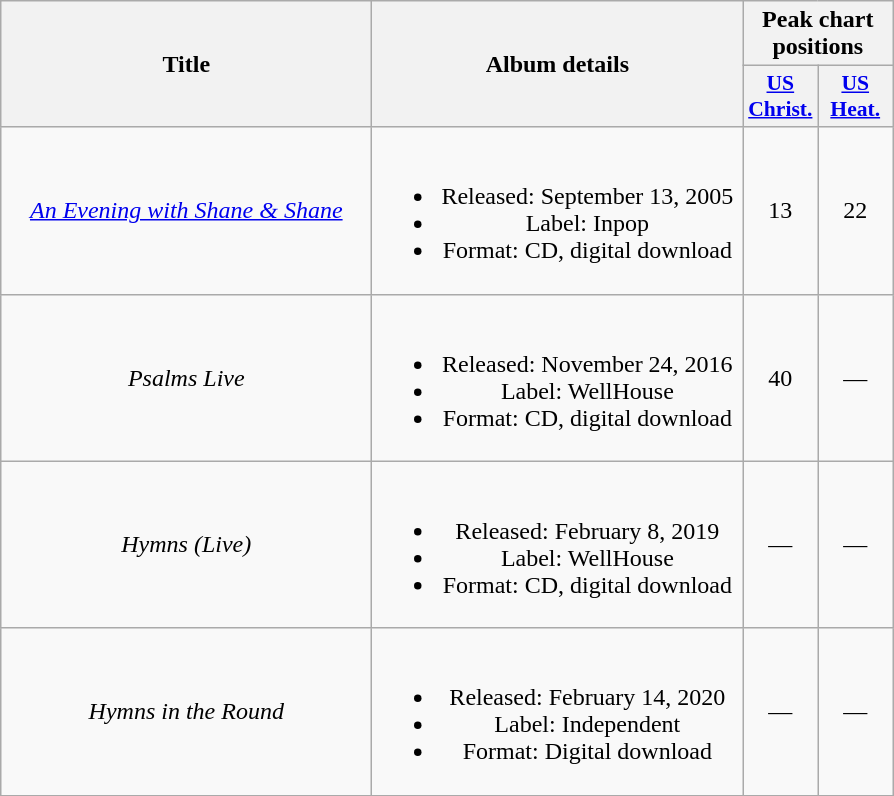<table class="wikitable plainrowheaders" style="text-align:center;">
<tr>
<th scope="col" rowspan="2" style="width:15em;">Title</th>
<th scope="col" rowspan="2" style="width:15em;">Album details</th>
<th scope="col" colspan="2">Peak chart positions</th>
</tr>
<tr>
<th style="width:3em; font-size:90%"><a href='#'>US<br>Christ.</a><br></th>
<th style="width:3em; font-size:90%"><a href='#'>US<br>Heat.</a><br></th>
</tr>
<tr>
<td scope="row"><em><a href='#'>An Evening with Shane & Shane</a></em></td>
<td><br><ul><li>Released: September 13, 2005</li><li>Label: Inpop</li><li>Format: CD, digital download</li></ul></td>
<td>13</td>
<td>22</td>
</tr>
<tr>
<td><em>Psalms Live</em></td>
<td><br><ul><li>Released: November 24, 2016</li><li>Label: WellHouse</li><li>Format: CD, digital download</li></ul></td>
<td>40</td>
<td>—</td>
</tr>
<tr>
<td scope="row"><em>Hymns (Live)</em></td>
<td><br><ul><li>Released: February 8, 2019</li><li>Label: WellHouse</li><li>Format: CD, digital download</li></ul></td>
<td>—</td>
<td>—</td>
</tr>
<tr>
<td scope="row"><em>Hymns in the Round</em></td>
<td><br><ul><li>Released: February 14, 2020</li><li>Label: Independent</li><li>Format: Digital download</li></ul></td>
<td>—</td>
<td>—</td>
</tr>
<tr>
</tr>
</table>
